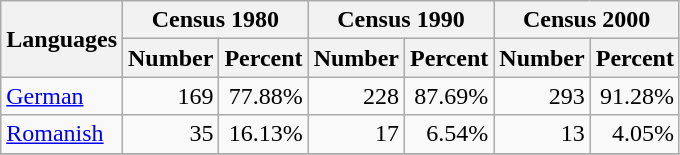<table class="wikitable">
<tr ---->
<th rowspan="2">Languages</th>
<th colspan="2">Census 1980</th>
<th colspan="2">Census 1990</th>
<th colspan="2">Census 2000</th>
</tr>
<tr ---->
<th>Number</th>
<th>Percent</th>
<th>Number</th>
<th>Percent</th>
<th>Number</th>
<th>Percent</th>
</tr>
<tr ---->
<td><a href='#'>German</a></td>
<td align=right>169</td>
<td align=right>77.88%</td>
<td align=right>228</td>
<td align=right>87.69%</td>
<td align=right>293</td>
<td align=right>91.28%</td>
</tr>
<tr ---->
<td><a href='#'>Romanish</a></td>
<td align=right>35</td>
<td align=right>16.13%</td>
<td align=right>17</td>
<td align=right>6.54%</td>
<td align=right>13</td>
<td align=right>4.05%</td>
</tr>
<tr ---->
</tr>
</table>
